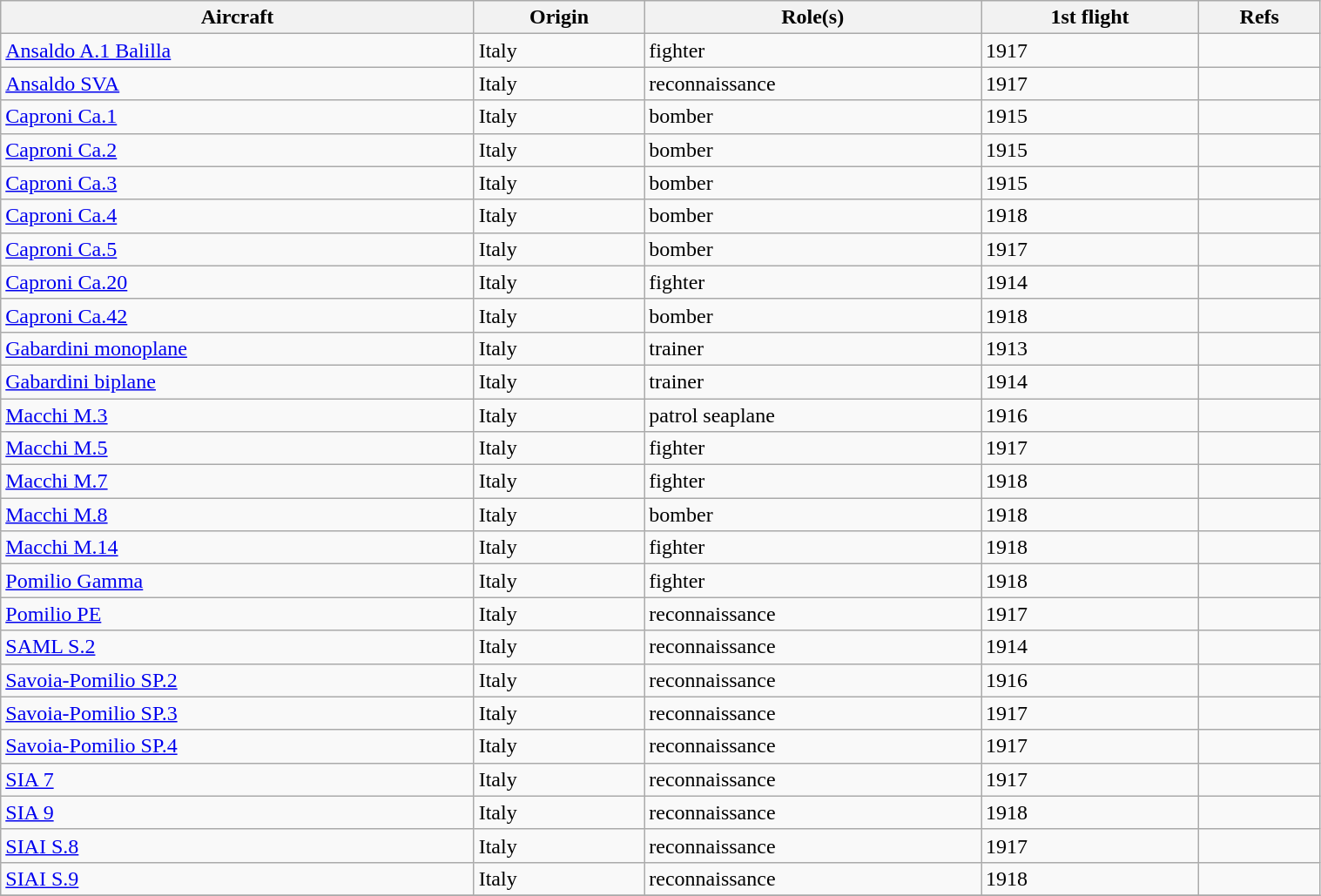<table class="wikitable sortable" style="width:80%;">
<tr>
<th>Aircraft</th>
<th>Origin</th>
<th>Role(s)</th>
<th>1st flight</th>
<th>Refs</th>
</tr>
<tr>
<td><a href='#'>Ansaldo A.1 Balilla</a></td>
<td>Italy</td>
<td>fighter</td>
<td>1917</td>
<td></td>
</tr>
<tr>
<td><a href='#'>Ansaldo SVA</a></td>
<td>Italy</td>
<td>reconnaissance</td>
<td>1917</td>
<td></td>
</tr>
<tr>
<td><a href='#'>Caproni Ca.1</a></td>
<td>Italy</td>
<td>bomber</td>
<td>1915</td>
<td></td>
</tr>
<tr>
<td><a href='#'>Caproni Ca.2</a></td>
<td>Italy</td>
<td>bomber</td>
<td>1915</td>
<td></td>
</tr>
<tr>
<td><a href='#'>Caproni Ca.3</a></td>
<td>Italy</td>
<td>bomber</td>
<td>1915</td>
<td></td>
</tr>
<tr>
<td><a href='#'>Caproni Ca.4</a></td>
<td>Italy</td>
<td>bomber</td>
<td>1918</td>
<td></td>
</tr>
<tr>
<td><a href='#'>Caproni Ca.5</a></td>
<td>Italy</td>
<td>bomber</td>
<td>1917</td>
<td></td>
</tr>
<tr>
<td><a href='#'>Caproni Ca.20</a></td>
<td>Italy</td>
<td>fighter</td>
<td>1914</td>
<td></td>
</tr>
<tr>
<td><a href='#'>Caproni Ca.42</a></td>
<td>Italy</td>
<td>bomber</td>
<td>1918</td>
<td></td>
</tr>
<tr>
<td><a href='#'>Gabardini monoplane</a></td>
<td>Italy</td>
<td>trainer</td>
<td>1913</td>
<td></td>
</tr>
<tr>
<td><a href='#'>Gabardini biplane</a></td>
<td>Italy</td>
<td>trainer</td>
<td>1914</td>
<td></td>
</tr>
<tr>
<td><a href='#'>Macchi M.3</a></td>
<td>Italy</td>
<td>patrol seaplane</td>
<td>1916</td>
<td></td>
</tr>
<tr>
<td><a href='#'>Macchi M.5</a></td>
<td>Italy</td>
<td>fighter</td>
<td>1917</td>
<td></td>
</tr>
<tr>
<td><a href='#'>Macchi M.7</a></td>
<td>Italy</td>
<td>fighter</td>
<td>1918</td>
<td></td>
</tr>
<tr>
<td><a href='#'>Macchi M.8</a></td>
<td>Italy</td>
<td>bomber</td>
<td>1918</td>
<td></td>
</tr>
<tr>
<td><a href='#'>Macchi M.14</a></td>
<td>Italy</td>
<td>fighter</td>
<td>1918</td>
<td></td>
</tr>
<tr>
<td><a href='#'>Pomilio Gamma</a></td>
<td>Italy</td>
<td>fighter</td>
<td>1918</td>
<td></td>
</tr>
<tr>
<td><a href='#'>Pomilio PE</a></td>
<td>Italy</td>
<td>reconnaissance</td>
<td>1917</td>
<td></td>
</tr>
<tr>
<td><a href='#'>SAML S.2</a></td>
<td>Italy</td>
<td>reconnaissance</td>
<td>1914</td>
<td></td>
</tr>
<tr>
<td><a href='#'>Savoia-Pomilio SP.2</a></td>
<td>Italy</td>
<td>reconnaissance</td>
<td>1916</td>
<td></td>
</tr>
<tr>
<td><a href='#'>Savoia-Pomilio SP.3</a></td>
<td>Italy</td>
<td>reconnaissance</td>
<td>1917</td>
<td></td>
</tr>
<tr>
<td><a href='#'>Savoia-Pomilio SP.4</a></td>
<td>Italy</td>
<td>reconnaissance</td>
<td>1917</td>
<td></td>
</tr>
<tr>
<td><a href='#'>SIA 7</a></td>
<td>Italy</td>
<td>reconnaissance</td>
<td>1917</td>
<td></td>
</tr>
<tr>
<td><a href='#'>SIA 9</a></td>
<td>Italy</td>
<td>reconnaissance</td>
<td>1918</td>
<td></td>
</tr>
<tr>
<td><a href='#'>SIAI S.8</a></td>
<td>Italy</td>
<td>reconnaissance</td>
<td>1917</td>
<td></td>
</tr>
<tr>
<td><a href='#'>SIAI S.9</a></td>
<td>Italy</td>
<td>reconnaissance</td>
<td>1918</td>
<td></td>
</tr>
<tr>
</tr>
</table>
